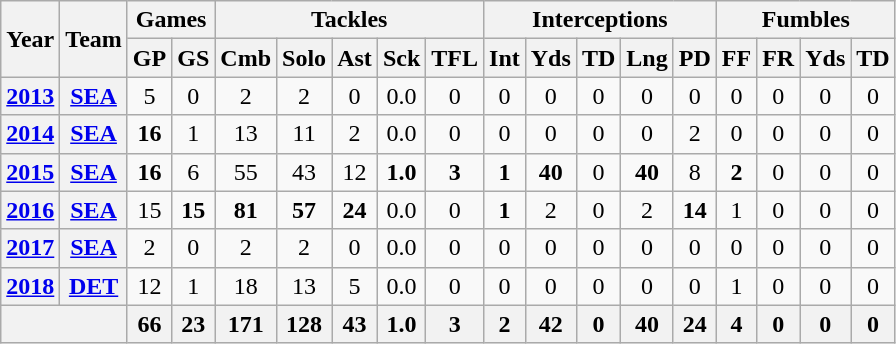<table class="wikitable" style="text-align:center">
<tr>
<th rowspan="2">Year</th>
<th rowspan="2">Team</th>
<th colspan="2">Games</th>
<th colspan="5">Tackles</th>
<th colspan="5">Interceptions</th>
<th colspan="4">Fumbles</th>
</tr>
<tr>
<th>GP</th>
<th>GS</th>
<th>Cmb</th>
<th>Solo</th>
<th>Ast</th>
<th>Sck</th>
<th>TFL</th>
<th>Int</th>
<th>Yds</th>
<th>TD</th>
<th>Lng</th>
<th>PD</th>
<th>FF</th>
<th>FR</th>
<th>Yds</th>
<th>TD</th>
</tr>
<tr>
<th><a href='#'>2013</a></th>
<th><a href='#'>SEA</a></th>
<td>5</td>
<td>0</td>
<td>2</td>
<td>2</td>
<td>0</td>
<td>0.0</td>
<td>0</td>
<td>0</td>
<td>0</td>
<td>0</td>
<td>0</td>
<td>0</td>
<td>0</td>
<td>0</td>
<td>0</td>
<td>0</td>
</tr>
<tr>
<th><a href='#'>2014</a></th>
<th><a href='#'>SEA</a></th>
<td><strong>16</strong></td>
<td>1</td>
<td>13</td>
<td>11</td>
<td>2</td>
<td>0.0</td>
<td>0</td>
<td>0</td>
<td>0</td>
<td>0</td>
<td>0</td>
<td>2</td>
<td>0</td>
<td>0</td>
<td>0</td>
<td>0</td>
</tr>
<tr>
<th><a href='#'>2015</a></th>
<th><a href='#'>SEA</a></th>
<td><strong>16</strong></td>
<td>6</td>
<td>55</td>
<td>43</td>
<td>12</td>
<td><strong>1.0</strong></td>
<td><strong>3</strong></td>
<td><strong>1</strong></td>
<td><strong>40</strong></td>
<td>0</td>
<td><strong>40</strong></td>
<td>8</td>
<td><strong>2</strong></td>
<td>0</td>
<td>0</td>
<td>0</td>
</tr>
<tr>
<th><a href='#'>2016</a></th>
<th><a href='#'>SEA</a></th>
<td>15</td>
<td><strong>15</strong></td>
<td><strong>81</strong></td>
<td><strong>57</strong></td>
<td><strong>24</strong></td>
<td>0.0</td>
<td>0</td>
<td><strong>1</strong></td>
<td>2</td>
<td>0</td>
<td>2</td>
<td><strong>14</strong></td>
<td>1</td>
<td>0</td>
<td>0</td>
<td>0</td>
</tr>
<tr>
<th><a href='#'>2017</a></th>
<th><a href='#'>SEA</a></th>
<td>2</td>
<td>0</td>
<td>2</td>
<td>2</td>
<td>0</td>
<td>0.0</td>
<td>0</td>
<td>0</td>
<td>0</td>
<td>0</td>
<td>0</td>
<td>0</td>
<td>0</td>
<td>0</td>
<td>0</td>
<td>0</td>
</tr>
<tr>
<th><a href='#'>2018</a></th>
<th><a href='#'>DET</a></th>
<td>12</td>
<td>1</td>
<td>18</td>
<td>13</td>
<td>5</td>
<td>0.0</td>
<td>0</td>
<td>0</td>
<td>0</td>
<td>0</td>
<td>0</td>
<td>0</td>
<td>1</td>
<td>0</td>
<td>0</td>
<td>0</td>
</tr>
<tr>
<th colspan="2"></th>
<th>66</th>
<th>23</th>
<th>171</th>
<th>128</th>
<th>43</th>
<th>1.0</th>
<th>3</th>
<th>2</th>
<th>42</th>
<th>0</th>
<th>40</th>
<th>24</th>
<th>4</th>
<th>0</th>
<th>0</th>
<th>0</th>
</tr>
</table>
